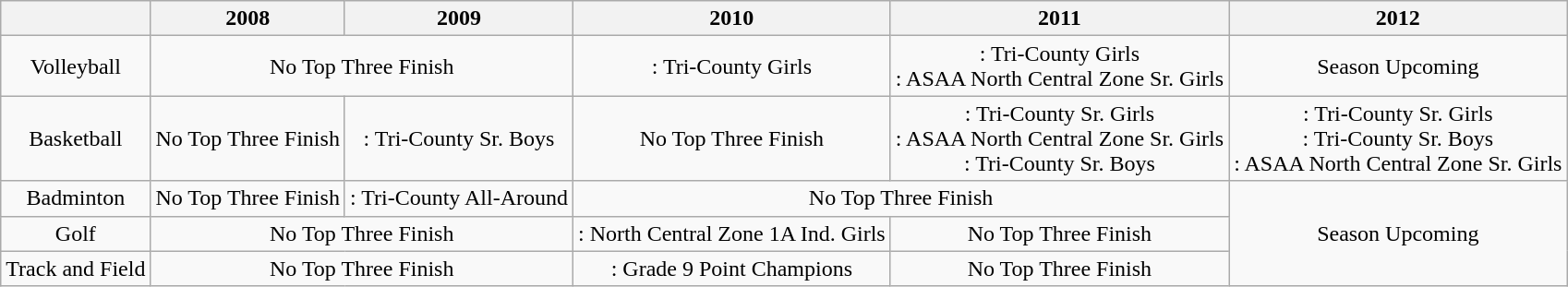<table class="wikitable" style="text-align:center;float:left">
<tr>
<th></th>
<th>2008</th>
<th>2009</th>
<th>2010</th>
<th>2011</th>
<th>2012</th>
</tr>
<tr>
<td>Volleyball</td>
<td colspan=2>No Top Three Finish</td>
<td>:  Tri-County Girls</td>
<td>:  Tri-County Girls <br> : ASAA North Central Zone Sr. Girls</td>
<td>Season Upcoming</td>
</tr>
<tr>
<td>Basketball</td>
<td>No Top Three Finish</td>
<td>:  Tri-County Sr. Boys</td>
<td>No Top Three Finish</td>
<td>:  Tri-County Sr. Girls <br> : ASAA North Central Zone Sr. Girls <br> : Tri-County Sr. Boys</td>
<td>:  Tri-County Sr. Girls <br> : Tri-County Sr. Boys <br> : ASAA North Central Zone Sr. Girls</td>
</tr>
<tr>
<td>Badminton</td>
<td>No Top Three Finish</td>
<td>: Tri-County All-Around</td>
<td colspan=2>No Top Three Finish</td>
<td rowspan=3>Season Upcoming</td>
</tr>
<tr>
<td>Golf</td>
<td colspan=2>No Top Three Finish</td>
<td>: North Central Zone 1A Ind. Girls</td>
<td>No Top Three Finish</td>
</tr>
<tr>
<td>Track and Field</td>
<td colspan=2>No Top Three Finish</td>
<td>:  Grade 9 Point Champions</td>
<td>No Top Three Finish</td>
</tr>
</table>
